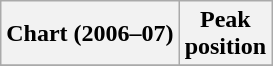<table class="wikitable">
<tr>
<th>Chart (2006–07)</th>
<th>Peak<br>position</th>
</tr>
<tr>
</tr>
</table>
